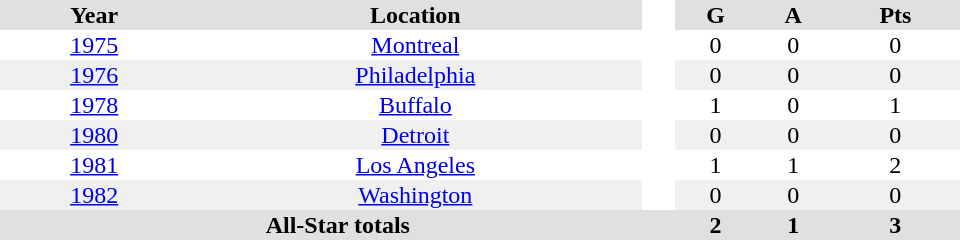<table border="0" cellpadding="1" cellspacing="0" style="text-align:center; width:40em">
<tr ALIGN="center" bgcolor="#e0e0e0">
<th>Year</th>
<th>Location</th>
<th rowspan="99" bgcolor="#ffffff"> </th>
<th>G</th>
<th>A</th>
<th>Pts</th>
</tr>
<tr>
<td><a href='#'>1975</a></td>
<td><a href='#'>Montreal</a></td>
<td>0</td>
<td>0</td>
<td>0</td>
</tr>
<tr bgcolor="#f0f0f0">
<td><a href='#'>1976</a></td>
<td><a href='#'>Philadelphia</a></td>
<td>0</td>
<td>0</td>
<td>0</td>
</tr>
<tr>
<td><a href='#'>1978</a></td>
<td><a href='#'>Buffalo</a></td>
<td>1</td>
<td>0</td>
<td>1</td>
</tr>
<tr bgcolor="#f0f0f0">
<td><a href='#'>1980</a></td>
<td><a href='#'>Detroit</a></td>
<td>0</td>
<td>0</td>
<td>0</td>
</tr>
<tr>
<td><a href='#'>1981</a></td>
<td><a href='#'>Los Angeles</a></td>
<td>1</td>
<td>1</td>
<td>2</td>
</tr>
<tr bgcolor="#f0f0f0">
<td><a href='#'>1982</a></td>
<td><a href='#'>Washington</a></td>
<td>0</td>
<td>0</td>
<td>0</td>
</tr>
<tr bgcolor="#e0e0e0">
<th colspan=3>All-Star totals</th>
<th>2</th>
<th>1</th>
<th>3</th>
</tr>
</table>
